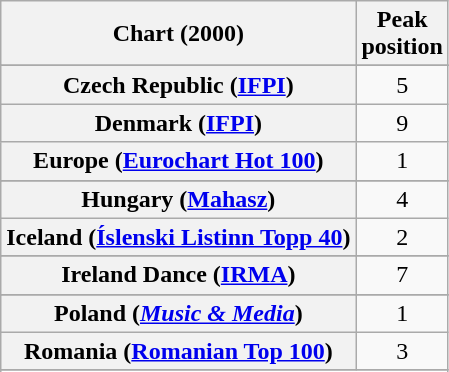<table class="wikitable sortable plainrowheaders" style="text-align:center">
<tr>
<th>Chart (2000)</th>
<th>Peak<br>position</th>
</tr>
<tr>
</tr>
<tr>
</tr>
<tr>
</tr>
<tr>
</tr>
<tr>
</tr>
<tr>
</tr>
<tr>
<th scope="row">Czech Republic (<a href='#'>IFPI</a>)</th>
<td>5</td>
</tr>
<tr>
<th scope="row">Denmark (<a href='#'>IFPI</a>)</th>
<td>9</td>
</tr>
<tr>
<th scope="row">Europe (<a href='#'>Eurochart Hot 100</a>)</th>
<td>1</td>
</tr>
<tr>
</tr>
<tr>
</tr>
<tr>
</tr>
<tr>
<th scope="row">Hungary (<a href='#'>Mahasz</a>)</th>
<td>4</td>
</tr>
<tr>
<th scope="row">Iceland (<a href='#'>Íslenski Listinn Topp 40</a>)</th>
<td>2</td>
</tr>
<tr>
</tr>
<tr>
<th scope="row">Ireland Dance (<a href='#'>IRMA</a>)</th>
<td>7</td>
</tr>
<tr>
</tr>
<tr>
</tr>
<tr>
</tr>
<tr>
</tr>
<tr>
<th scope="row">Poland (<em><a href='#'>Music & Media</a></em>)</th>
<td>1</td>
</tr>
<tr>
<th scope="row">Romania (<a href='#'>Romanian Top 100</a>)</th>
<td>3</td>
</tr>
<tr>
</tr>
<tr>
</tr>
<tr>
</tr>
<tr>
</tr>
<tr>
</tr>
<tr>
</tr>
</table>
